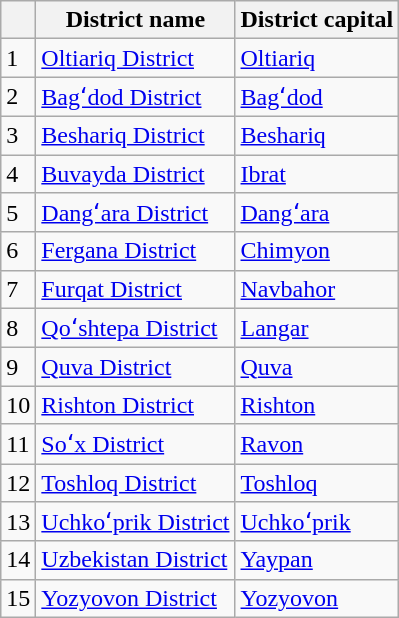<table class="wikitable sortable">
<tr>
<th></th>
<th>District name</th>
<th>District capital</th>
</tr>
<tr>
<td>1</td>
<td><a href='#'>Oltiariq District</a></td>
<td><a href='#'>Oltiariq</a></td>
</tr>
<tr>
<td>2</td>
<td><a href='#'>Bagʻdod District</a></td>
<td><a href='#'>Bagʻdod</a></td>
</tr>
<tr>
<td>3</td>
<td><a href='#'>Beshariq District</a></td>
<td><a href='#'>Beshariq</a></td>
</tr>
<tr>
<td>4</td>
<td><a href='#'>Buvayda District</a></td>
<td><a href='#'>Ibrat</a></td>
</tr>
<tr>
<td>5</td>
<td><a href='#'>Dangʻara District</a></td>
<td><a href='#'>Dangʻara</a></td>
</tr>
<tr>
<td>6</td>
<td><a href='#'>Fergana District</a></td>
<td><a href='#'>Chimyon</a></td>
</tr>
<tr>
<td>7</td>
<td><a href='#'>Furqat District</a></td>
<td><a href='#'>Navbahor</a></td>
</tr>
<tr>
<td>8</td>
<td><a href='#'>Qoʻshtepa District</a></td>
<td><a href='#'>Langar</a></td>
</tr>
<tr>
<td>9</td>
<td><a href='#'>Quva District</a></td>
<td><a href='#'>Quva</a></td>
</tr>
<tr>
<td>10</td>
<td><a href='#'>Rishton District</a></td>
<td><a href='#'>Rishton</a></td>
</tr>
<tr>
<td>11</td>
<td><a href='#'>Soʻx District</a></td>
<td><a href='#'>Ravon</a></td>
</tr>
<tr>
<td>12</td>
<td><a href='#'>Toshloq District</a></td>
<td><a href='#'>Toshloq</a></td>
</tr>
<tr>
<td>13</td>
<td><a href='#'>Uchkoʻprik District</a></td>
<td><a href='#'>Uchkoʻprik</a></td>
</tr>
<tr>
<td>14</td>
<td><a href='#'>Uzbekistan District</a></td>
<td><a href='#'>Yaypan</a></td>
</tr>
<tr>
<td>15</td>
<td><a href='#'>Yozyovon District</a></td>
<td><a href='#'>Yozyovon</a></td>
</tr>
</table>
